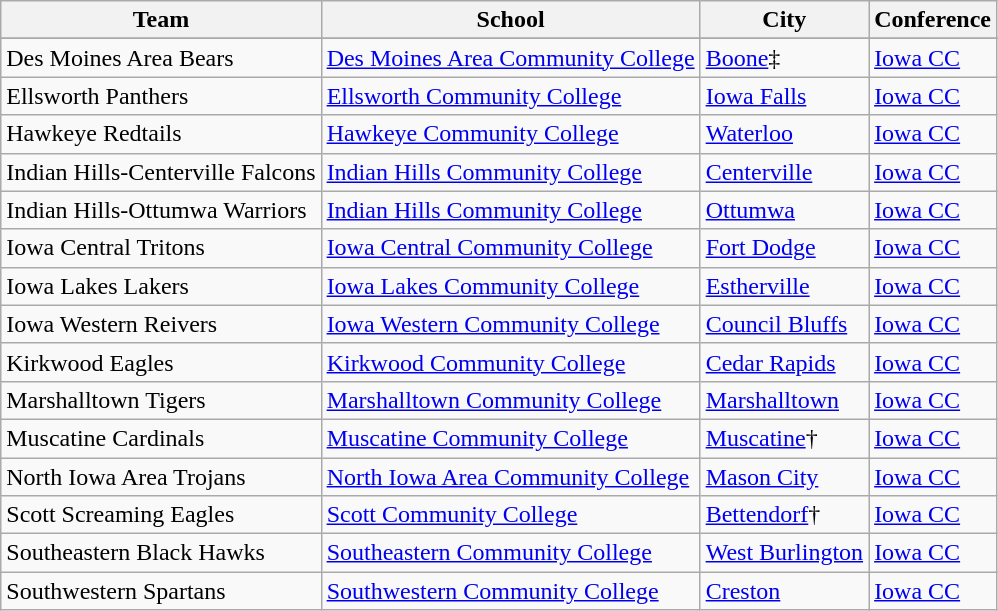<table class="sortable wikitable">
<tr>
<th>Team</th>
<th>School</th>
<th>City</th>
<th>Conference</th>
</tr>
<tr>
</tr>
<tr>
<td>Des Moines Area Bears</td>
<td><a href='#'>Des Moines Area Community College</a></td>
<td><a href='#'>Boone</a>‡</td>
<td><a href='#'>Iowa CC</a></td>
</tr>
<tr>
<td>Ellsworth Panthers</td>
<td><a href='#'>Ellsworth Community College</a></td>
<td><a href='#'>Iowa Falls</a></td>
<td><a href='#'>Iowa CC</a></td>
</tr>
<tr>
<td>Hawkeye Redtails</td>
<td><a href='#'>Hawkeye Community College</a></td>
<td><a href='#'>Waterloo</a></td>
<td><a href='#'>Iowa CC</a></td>
</tr>
<tr>
<td>Indian Hills-Centerville Falcons</td>
<td><a href='#'>Indian Hills Community College</a></td>
<td><a href='#'>Centerville</a></td>
<td><a href='#'>Iowa CC</a></td>
</tr>
<tr>
<td>Indian Hills-Ottumwa Warriors</td>
<td><a href='#'>Indian Hills Community College</a></td>
<td><a href='#'>Ottumwa</a></td>
<td><a href='#'>Iowa CC</a></td>
</tr>
<tr>
<td>Iowa Central Tritons</td>
<td><a href='#'>Iowa Central Community College</a></td>
<td><a href='#'>Fort Dodge</a></td>
<td><a href='#'>Iowa CC</a></td>
</tr>
<tr>
<td>Iowa Lakes Lakers</td>
<td><a href='#'>Iowa Lakes Community College</a></td>
<td><a href='#'>Estherville</a></td>
<td><a href='#'>Iowa CC</a></td>
</tr>
<tr>
<td>Iowa Western Reivers</td>
<td><a href='#'>Iowa Western Community College</a></td>
<td><a href='#'>Council Bluffs</a></td>
<td><a href='#'>Iowa CC</a></td>
</tr>
<tr>
<td>Kirkwood Eagles</td>
<td><a href='#'>Kirkwood Community College</a></td>
<td><a href='#'>Cedar Rapids</a></td>
<td><a href='#'>Iowa CC</a></td>
</tr>
<tr>
<td>Marshalltown Tigers</td>
<td><a href='#'>Marshalltown Community College</a></td>
<td><a href='#'>Marshalltown</a></td>
<td><a href='#'>Iowa CC</a></td>
</tr>
<tr>
<td>Muscatine Cardinals</td>
<td><a href='#'>Muscatine Community College</a></td>
<td><a href='#'>Muscatine</a>†</td>
<td><a href='#'>Iowa CC</a></td>
</tr>
<tr>
<td>North Iowa Area Trojans</td>
<td><a href='#'>North Iowa Area Community College</a></td>
<td><a href='#'>Mason City</a></td>
<td><a href='#'>Iowa CC</a></td>
</tr>
<tr>
<td>Scott Screaming Eagles</td>
<td><a href='#'>Scott Community College</a></td>
<td><a href='#'>Bettendorf</a>†</td>
<td><a href='#'>Iowa CC</a></td>
</tr>
<tr>
<td>Southeastern Black Hawks</td>
<td><a href='#'>Southeastern Community College</a></td>
<td><a href='#'>West Burlington</a></td>
<td><a href='#'>Iowa CC</a></td>
</tr>
<tr>
<td>Southwestern Spartans</td>
<td><a href='#'>Southwestern Community College</a></td>
<td><a href='#'>Creston</a></td>
<td><a href='#'>Iowa CC</a></td>
</tr>
</table>
